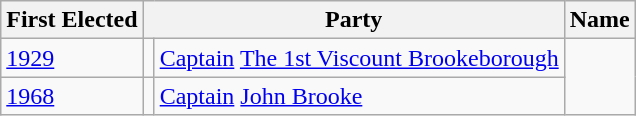<table class="wikitable">
<tr>
<th>First Elected</th>
<th colspan=2>Party</th>
<th>Name</th>
</tr>
<tr>
<td><a href='#'>1929</a></td>
<td></td>
<td><a href='#'>Captain</a> <a href='#'>The 1st Viscount Brookeborough</a></td>
</tr>
<tr>
<td><a href='#'>1968</a></td>
<td></td>
<td><a href='#'>Captain</a> <a href='#'>John Brooke</a></td>
</tr>
</table>
